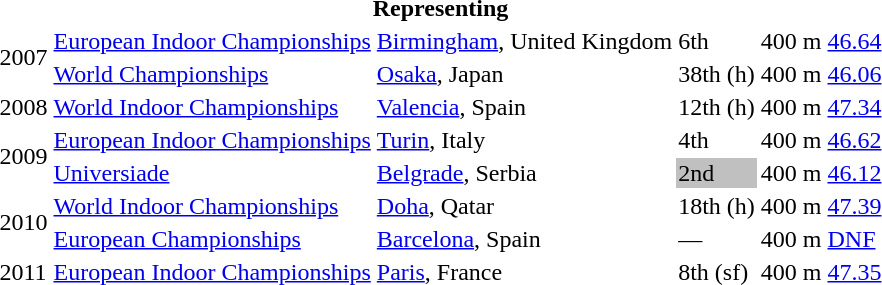<table>
<tr>
<th colspan="6">Representing </th>
</tr>
<tr>
<td rowspan=2>2007</td>
<td><a href='#'>European Indoor Championships</a></td>
<td><a href='#'>Birmingham</a>, United Kingdom</td>
<td>6th</td>
<td>400 m</td>
<td><a href='#'>46.64</a></td>
</tr>
<tr>
<td><a href='#'>World Championships</a></td>
<td><a href='#'>Osaka</a>, Japan</td>
<td>38th (h)</td>
<td>400 m</td>
<td><a href='#'>46.06</a></td>
</tr>
<tr>
<td>2008</td>
<td><a href='#'>World Indoor Championships</a></td>
<td><a href='#'>Valencia</a>, Spain</td>
<td>12th (h)</td>
<td>400 m</td>
<td><a href='#'>47.34</a></td>
</tr>
<tr>
<td rowspan=2>2009</td>
<td><a href='#'>European Indoor Championships</a></td>
<td><a href='#'>Turin</a>, Italy</td>
<td>4th</td>
<td>400 m</td>
<td><a href='#'>46.62</a></td>
</tr>
<tr>
<td><a href='#'>Universiade</a></td>
<td><a href='#'>Belgrade</a>, Serbia</td>
<td bgcolor=silver>2nd</td>
<td>400 m</td>
<td><a href='#'>46.12</a></td>
</tr>
<tr>
<td rowspan=2>2010</td>
<td><a href='#'>World Indoor Championships</a></td>
<td><a href='#'>Doha</a>, Qatar</td>
<td>18th (h)</td>
<td>400 m</td>
<td><a href='#'>47.39</a></td>
</tr>
<tr>
<td><a href='#'>European Championships</a></td>
<td><a href='#'>Barcelona</a>, Spain</td>
<td>—</td>
<td>400 m</td>
<td><a href='#'>DNF</a></td>
</tr>
<tr>
<td>2011</td>
<td><a href='#'>European Indoor Championships</a></td>
<td><a href='#'>Paris</a>, France</td>
<td>8th (sf)</td>
<td>400 m</td>
<td><a href='#'>47.35</a></td>
</tr>
</table>
